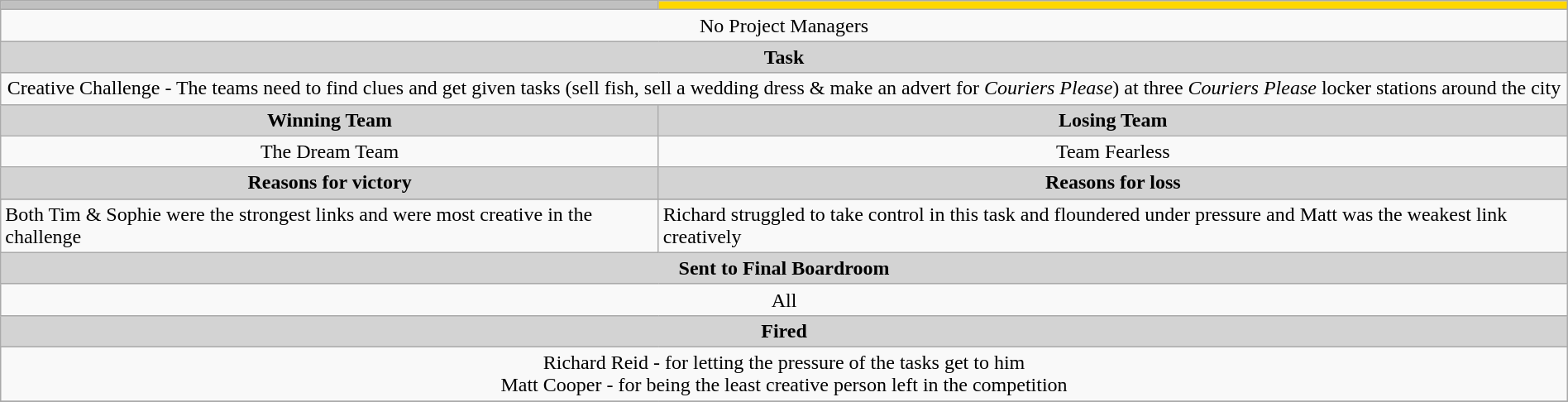<table class="wikitable" style="text-align: center; width:100%">
<tr>
<th style="text-align:center; background:silver;"></th>
<th style="text-align:center; background:gold;"></th>
</tr>
<tr>
<td colspan="2">No Project Managers</td>
</tr>
<tr>
<th colspan="2" style="text-align:center; background:lightgrey;">Task</th>
</tr>
<tr>
<td colspan="2">Creative Challenge - The teams need to find clues and get given tasks (sell fish, sell a wedding dress & make an advert for <em>Couriers Please</em>) at three <em>Couriers Please</em> locker stations around the city</td>
</tr>
<tr>
<th style="text-align:center; background:lightgrey;">Winning Team</th>
<th style="text-align:center; background:lightgrey;">Losing Team</th>
</tr>
<tr>
<td>The Dream Team</td>
<td>Team Fearless</td>
</tr>
<tr>
<th style="text-align:center; background:lightgrey;">Reasons for victory</th>
<th style="text-align:center; background:lightgrey;">Reasons for loss</th>
</tr>
<tr style="text-align: left; ">
</tr>
<tr>
<td style="text-align:left; background:;">Both Tim & Sophie were the strongest links and were most creative in the challenge</td>
<td style="text-align:left; background:;">Richard struggled to take control in this task and floundered under pressure and Matt was the weakest link creatively</td>
</tr>
<tr>
<th colspan="2" style="text-align:center; background:lightgrey;">Sent to Final Boardroom</th>
</tr>
<tr>
<td colspan="2">All</td>
</tr>
<tr>
<th colspan="2" style="text-align:center; background:lightgrey;">Fired</th>
</tr>
<tr>
<td colspan="2">Richard Reid - for letting the pressure of the tasks get to him<br>Matt Cooper - for being the least creative person left in the competition</td>
</tr>
<tr>
</tr>
</table>
